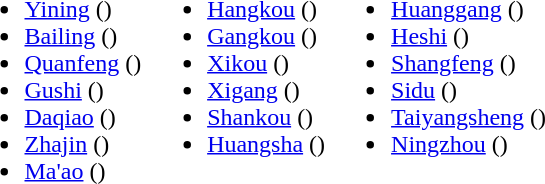<table>
<tr>
<td valign="top"><br><ul><li><a href='#'>Yining</a> ()</li><li><a href='#'>Bailing</a> ()</li><li><a href='#'>Quanfeng</a> ()</li><li><a href='#'>Gushi</a> ()</li><li><a href='#'>Daqiao</a> ()</li><li><a href='#'>Zhajin</a> ()</li><li><a href='#'>Ma'ao</a> ()</li></ul></td>
<td valign="top"><br><ul><li><a href='#'>Hangkou</a> ()</li><li><a href='#'>Gangkou</a> ()</li><li><a href='#'>Xikou</a> ()</li><li><a href='#'>Xigang</a> ()</li><li><a href='#'>Shankou</a> ()</li><li><a href='#'>Huangsha</a> ()</li></ul></td>
<td valign="top"><br><ul><li><a href='#'>Huanggang</a> ()</li><li><a href='#'>Heshi</a> ()</li><li><a href='#'>Shangfeng</a> ()</li><li><a href='#'>Sidu</a> ()</li><li><a href='#'>Taiyangsheng</a> ()</li><li><a href='#'>Ningzhou</a> ()</li></ul></td>
</tr>
</table>
